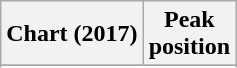<table class="wikitable sortable plainrowheaders" style="text-align:center">
<tr>
<th scope="col">Chart (2017)</th>
<th scope="col">Peak<br> position</th>
</tr>
<tr>
</tr>
<tr>
</tr>
<tr>
</tr>
<tr>
</tr>
<tr>
</tr>
<tr>
</tr>
</table>
